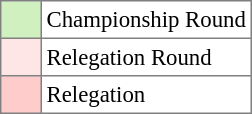<table bgcolor="#f7f8ff" cellpadding="3" cellspacing="0" border="1" style="font-size: 95%; border: gray solid 1px; border-collapse: collapse;text-align:center;">
<tr>
<td style="background: #D0F0C0;" width="20"></td>
<td bgcolor="#ffffff" align="left">Championship Round</td>
</tr>
<tr>
<td style="background: #FFE6E6;" width="20"></td>
<td bgcolor="#ffffff" align="left">Relegation Round</td>
</tr>
<tr>
<td style="background: #FFCCCC;" width="20"></td>
<td bgcolor="#ffffff" align="left">Relegation</td>
</tr>
</table>
